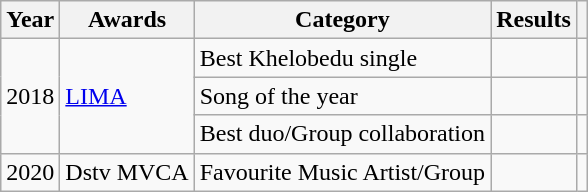<table class="wikitable">
<tr>
<th>Year</th>
<th>Awards</th>
<th>Category</th>
<th>Results</th>
<th></th>
</tr>
<tr>
<td rowspan="3">2018</td>
<td rowspan="3"><a href='#'>LIMA</a></td>
<td>Best Khelobedu single</td>
<td></td>
<td></td>
</tr>
<tr>
<td>Song of the year</td>
<td></td>
<td></td>
</tr>
<tr>
<td>Best duo/Group collaboration</td>
<td></td>
<td></td>
</tr>
<tr>
<td>2020</td>
<td>Dstv MVCA</td>
<td>Favourite Music Artist/Group</td>
<td></td>
<td></td>
</tr>
</table>
